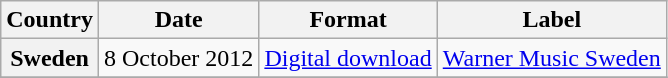<table class="wikitable plainrowheaders">
<tr>
<th scope="col">Country</th>
<th scope="col">Date</th>
<th scope="col">Format</th>
<th scope="col">Label</th>
</tr>
<tr>
<th scope="row">Sweden</th>
<td>8 October 2012</td>
<td><a href='#'>Digital download</a></td>
<td><a href='#'>Warner Music Sweden</a></td>
</tr>
<tr>
</tr>
</table>
